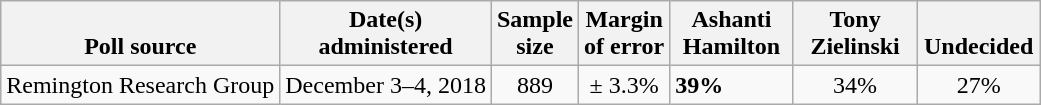<table class="wikitable">
<tr valign=bottom>
<th>Poll source</th>
<th>Date(s)<br>administered</th>
<th>Sample<br>size</th>
<th>Margin<br>of error</th>
<th style="width:75px;">Ashanti<br>Hamilton</th>
<th style="width:75px;">Tony<br>Zielinski</th>
<th style="width:75px;">Undecided</th>
</tr>
<tr>
<td>Remington Research Group</td>
<td align=center>December 3–4, 2018</td>
<td align=center>889</td>
<td align=center>± 3.3%</td>
<td><strong>39%</strong></td>
<td align=center>34%</td>
<td align=center>27%</td>
</tr>
</table>
